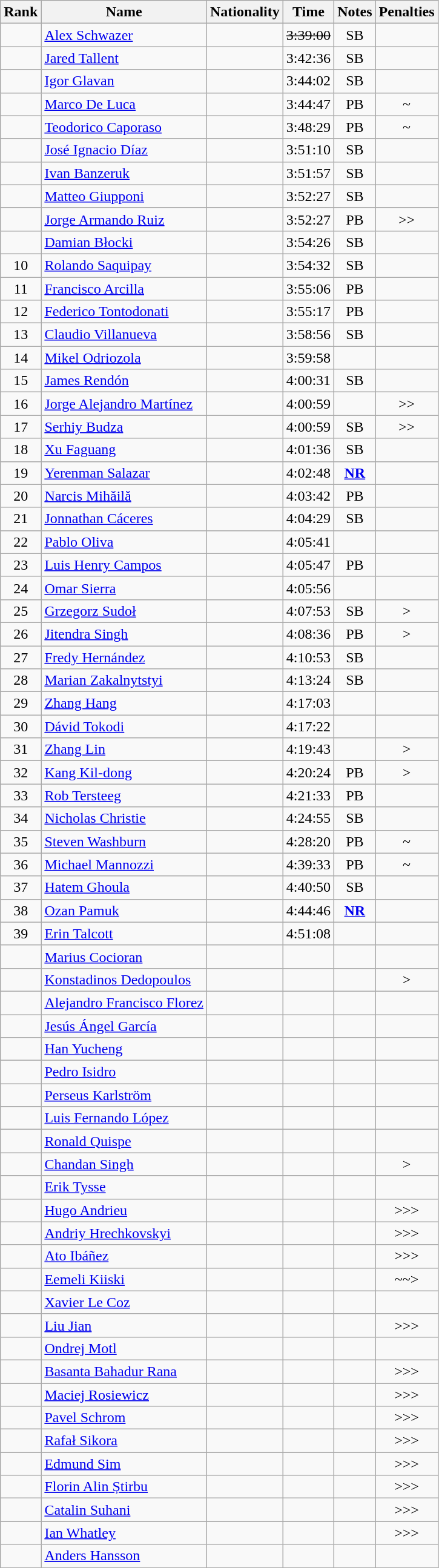<table class="wikitable sortable" style="text-align:center">
<tr>
<th>Rank</th>
<th>Name</th>
<th>Nationality</th>
<th>Time</th>
<th>Notes</th>
<th>Penalties</th>
</tr>
<tr>
<td><s>  </s></td>
<td align=left><a href='#'>Alex Schwazer</a></td>
<td align=left></td>
<td><s>3:39:00 </s></td>
<td>SB</td>
<td></td>
</tr>
<tr>
<td></td>
<td align=left><a href='#'>Jared Tallent</a></td>
<td align=left></td>
<td>3:42:36</td>
<td>SB</td>
<td></td>
</tr>
<tr>
<td></td>
<td align=left><a href='#'>Igor Glavan</a></td>
<td align=left></td>
<td>3:44:02</td>
<td>SB</td>
<td></td>
</tr>
<tr>
<td></td>
<td align=left><a href='#'>Marco De Luca</a></td>
<td align=left></td>
<td>3:44:47</td>
<td>PB</td>
<td>~</td>
</tr>
<tr>
<td></td>
<td align=left><a href='#'>Teodorico Caporaso</a></td>
<td align=left></td>
<td>3:48:29</td>
<td>PB</td>
<td>~</td>
</tr>
<tr>
<td></td>
<td align=left><a href='#'>José Ignacio Díaz</a></td>
<td align=left></td>
<td>3:51:10</td>
<td>SB</td>
<td></td>
</tr>
<tr>
<td></td>
<td align=left><a href='#'>Ivan Banzeruk</a></td>
<td align=left></td>
<td>3:51:57</td>
<td>SB</td>
<td></td>
</tr>
<tr>
<td></td>
<td align=left><a href='#'>Matteo Giupponi</a></td>
<td align=left></td>
<td>3:52:27</td>
<td>SB</td>
<td></td>
</tr>
<tr>
<td></td>
<td align=left><a href='#'>Jorge Armando Ruiz</a></td>
<td align=left></td>
<td>3:52:27</td>
<td>PB</td>
<td>>></td>
</tr>
<tr>
<td></td>
<td align=left><a href='#'>Damian Błocki</a></td>
<td align=left></td>
<td>3:54:26</td>
<td>SB</td>
<td></td>
</tr>
<tr>
<td>10</td>
<td align=left><a href='#'>Rolando Saquipay</a></td>
<td align=left></td>
<td>3:54:32</td>
<td>SB</td>
<td></td>
</tr>
<tr>
<td>11</td>
<td align=left><a href='#'>Francisco Arcilla</a></td>
<td align=left></td>
<td>3:55:06</td>
<td>PB</td>
<td></td>
</tr>
<tr>
<td>12</td>
<td align=left><a href='#'>Federico Tontodonati</a></td>
<td align=left></td>
<td>3:55:17</td>
<td>PB</td>
<td></td>
</tr>
<tr>
<td>13</td>
<td align=left><a href='#'>Claudio Villanueva</a></td>
<td align=left></td>
<td>3:58:56</td>
<td>SB</td>
<td></td>
</tr>
<tr>
<td>14</td>
<td align=left><a href='#'>Mikel Odriozola</a></td>
<td align=left></td>
<td>3:59:58</td>
<td></td>
<td></td>
</tr>
<tr>
<td>15</td>
<td align=left><a href='#'>James Rendón</a></td>
<td align=left></td>
<td>4:00:31</td>
<td>SB</td>
<td></td>
</tr>
<tr>
<td>16</td>
<td align=left><a href='#'>Jorge Alejandro Martínez</a></td>
<td align=left></td>
<td>4:00:59</td>
<td></td>
<td>>></td>
</tr>
<tr>
<td>17</td>
<td align=left><a href='#'>Serhiy Budza</a></td>
<td align=left></td>
<td>4:00:59</td>
<td>SB</td>
<td>>></td>
</tr>
<tr>
<td>18</td>
<td align=left><a href='#'>Xu Faguang</a></td>
<td align=left></td>
<td>4:01:36</td>
<td>SB</td>
<td></td>
</tr>
<tr>
<td>19</td>
<td align=left><a href='#'>Yerenman Salazar</a></td>
<td align=left></td>
<td>4:02:48</td>
<td><strong><a href='#'>NR</a></strong></td>
<td></td>
</tr>
<tr>
<td>20</td>
<td align=left><a href='#'>Narcis Mihăilă</a></td>
<td align=left></td>
<td>4:03:42</td>
<td>PB</td>
<td></td>
</tr>
<tr>
<td>21</td>
<td align=left><a href='#'>Jonnathan Cáceres</a></td>
<td align=left></td>
<td>4:04:29</td>
<td>SB</td>
<td></td>
</tr>
<tr>
<td>22</td>
<td align=left><a href='#'>Pablo Oliva</a></td>
<td align=left></td>
<td>4:05:41</td>
<td></td>
<td></td>
</tr>
<tr>
<td>23</td>
<td align=left><a href='#'>Luis Henry Campos</a></td>
<td align=left></td>
<td>4:05:47</td>
<td>PB</td>
<td></td>
</tr>
<tr>
<td>24</td>
<td align=left><a href='#'>Omar Sierra</a></td>
<td align=left></td>
<td>4:05:56</td>
<td></td>
<td></td>
</tr>
<tr>
<td>25</td>
<td align=left><a href='#'>Grzegorz Sudoł</a></td>
<td align=left></td>
<td>4:07:53</td>
<td>SB</td>
<td>></td>
</tr>
<tr>
<td>26</td>
<td align=left><a href='#'>Jitendra Singh</a></td>
<td align=left></td>
<td>4:08:36</td>
<td>PB</td>
<td>></td>
</tr>
<tr>
<td>27</td>
<td align=left><a href='#'>Fredy Hernández</a></td>
<td align=left></td>
<td>4:10:53</td>
<td>SB</td>
<td></td>
</tr>
<tr>
<td>28</td>
<td align=left><a href='#'>Marian Zakalnytstyi</a></td>
<td align=left></td>
<td>4:13:24</td>
<td>SB</td>
<td></td>
</tr>
<tr>
<td>29</td>
<td align=left><a href='#'>Zhang Hang</a></td>
<td align=left></td>
<td>4:17:03</td>
<td></td>
<td></td>
</tr>
<tr>
<td>30</td>
<td align=left><a href='#'>Dávid Tokodi</a></td>
<td align=left></td>
<td>4:17:22</td>
<td></td>
<td></td>
</tr>
<tr>
<td>31</td>
<td align=left><a href='#'>Zhang Lin</a></td>
<td align=left></td>
<td>4:19:43</td>
<td></td>
<td>></td>
</tr>
<tr>
<td>32</td>
<td align=left><a href='#'>Kang Kil-dong</a></td>
<td align=left></td>
<td>4:20:24</td>
<td>PB</td>
<td>></td>
</tr>
<tr>
<td>33</td>
<td align=left><a href='#'>Rob Tersteeg</a></td>
<td align=left></td>
<td>4:21:33</td>
<td>PB</td>
<td></td>
</tr>
<tr>
<td>34</td>
<td align=left><a href='#'>Nicholas Christie</a></td>
<td align=left></td>
<td>4:24:55</td>
<td>SB</td>
<td></td>
</tr>
<tr>
<td>35</td>
<td align=left><a href='#'>Steven Washburn</a></td>
<td align=left></td>
<td>4:28:20</td>
<td>PB</td>
<td>~</td>
</tr>
<tr>
<td>36</td>
<td align=left><a href='#'>Michael Mannozzi</a></td>
<td align=left></td>
<td>4:39:33</td>
<td>PB</td>
<td>~</td>
</tr>
<tr>
<td>37</td>
<td align=left><a href='#'>Hatem Ghoula</a></td>
<td align=left></td>
<td>4:40:50</td>
<td>SB</td>
<td></td>
</tr>
<tr>
<td>38</td>
<td align=left><a href='#'>Ozan Pamuk</a></td>
<td align=left></td>
<td>4:44:46</td>
<td><strong><a href='#'>NR</a></strong></td>
<td></td>
</tr>
<tr>
<td>39</td>
<td align=left><a href='#'>Erin Talcott</a></td>
<td align=left></td>
<td>4:51:08</td>
<td></td>
<td></td>
</tr>
<tr>
<td></td>
<td align=left><a href='#'>Marius Cocioran</a></td>
<td align=left></td>
<td></td>
<td></td>
<td></td>
</tr>
<tr>
<td></td>
<td align=left><a href='#'>Konstadinos Dedopoulos</a></td>
<td align=left></td>
<td></td>
<td></td>
<td>></td>
</tr>
<tr>
<td></td>
<td align=left><a href='#'>Alejandro Francisco Florez</a></td>
<td align=left></td>
<td></td>
<td></td>
<td></td>
</tr>
<tr>
<td></td>
<td align=left><a href='#'>Jesús Ángel García</a></td>
<td align=left></td>
<td></td>
<td></td>
<td></td>
</tr>
<tr>
<td></td>
<td align=left><a href='#'>Han Yucheng</a></td>
<td align=left></td>
<td></td>
<td></td>
<td></td>
</tr>
<tr>
<td></td>
<td align=left><a href='#'>Pedro Isidro</a></td>
<td align=left></td>
<td></td>
<td></td>
<td></td>
</tr>
<tr>
<td></td>
<td align=left><a href='#'>Perseus Karlström</a></td>
<td align=left></td>
<td></td>
<td></td>
<td></td>
</tr>
<tr>
<td></td>
<td align=left><a href='#'>Luis Fernando López</a></td>
<td align=left></td>
<td></td>
<td></td>
<td></td>
</tr>
<tr>
<td></td>
<td align=left><a href='#'>Ronald Quispe</a></td>
<td align=left></td>
<td></td>
<td></td>
<td></td>
</tr>
<tr>
<td></td>
<td align=left><a href='#'>Chandan Singh</a></td>
<td align=left></td>
<td></td>
<td></td>
<td>></td>
</tr>
<tr>
<td></td>
<td align=left><a href='#'>Erik Tysse</a></td>
<td align=left></td>
<td></td>
<td></td>
<td></td>
</tr>
<tr>
<td></td>
<td align=left><a href='#'>Hugo Andrieu</a></td>
<td align=left></td>
<td></td>
<td></td>
<td>>>></td>
</tr>
<tr>
<td></td>
<td align=left><a href='#'>Andriy Hrechkovskyi</a></td>
<td align=left></td>
<td></td>
<td></td>
<td>>>></td>
</tr>
<tr>
<td></td>
<td align=left><a href='#'>Ato Ibáñez</a></td>
<td align=left></td>
<td></td>
<td></td>
<td>>>></td>
</tr>
<tr>
<td></td>
<td align=left><a href='#'>Eemeli Kiiski</a></td>
<td align=left></td>
<td></td>
<td></td>
<td>~~></td>
</tr>
<tr>
<td></td>
<td align=left><a href='#'>Xavier Le Coz</a></td>
<td align=left></td>
<td></td>
<td></td>
<td></td>
</tr>
<tr>
<td></td>
<td align=left><a href='#'>Liu Jian</a></td>
<td align=left></td>
<td></td>
<td></td>
<td>>>></td>
</tr>
<tr>
<td></td>
<td align=left><a href='#'>Ondrej Motl</a></td>
<td align=left></td>
<td></td>
<td></td>
<td></td>
</tr>
<tr>
<td></td>
<td align=left><a href='#'>Basanta Bahadur Rana</a></td>
<td align=left></td>
<td></td>
<td></td>
<td>>>></td>
</tr>
<tr>
<td></td>
<td align=left><a href='#'>Maciej Rosiewicz</a></td>
<td align=left></td>
<td></td>
<td></td>
<td>>>></td>
</tr>
<tr>
<td></td>
<td align=left><a href='#'>Pavel Schrom</a></td>
<td align=left></td>
<td></td>
<td></td>
<td>>>></td>
</tr>
<tr>
<td></td>
<td align=left><a href='#'>Rafał Sikora</a></td>
<td align=left></td>
<td></td>
<td></td>
<td>>>></td>
</tr>
<tr>
<td></td>
<td align=left><a href='#'>Edmund Sim</a></td>
<td align=left></td>
<td></td>
<td></td>
<td>>>></td>
</tr>
<tr>
<td></td>
<td align=left><a href='#'>Florin Alin Știrbu</a></td>
<td align=left></td>
<td></td>
<td></td>
<td>>>></td>
</tr>
<tr>
<td></td>
<td align=left><a href='#'>Catalin Suhani</a></td>
<td align=left></td>
<td></td>
<td></td>
<td>>>></td>
</tr>
<tr>
<td></td>
<td align=left><a href='#'>Ian Whatley</a></td>
<td align=left></td>
<td></td>
<td></td>
<td>>>></td>
</tr>
<tr>
<td></td>
<td align=left><a href='#'>Anders Hansson</a></td>
<td align=left></td>
<td></td>
<td></td>
<td></td>
</tr>
</table>
